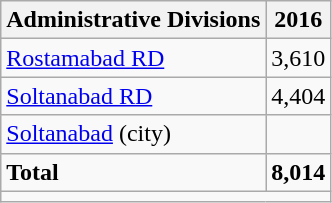<table class="wikitable">
<tr>
<th>Administrative Divisions</th>
<th>2016</th>
</tr>
<tr>
<td><a href='#'>Rostamabad RD</a></td>
<td style="text-align: right;">3,610</td>
</tr>
<tr>
<td><a href='#'>Soltanabad RD</a></td>
<td style="text-align: right;">4,404</td>
</tr>
<tr>
<td><a href='#'>Soltanabad</a> (city)</td>
<td style="text-align: right;"></td>
</tr>
<tr>
<td><strong>Total</strong></td>
<td style="text-align: right;"><strong>8,014</strong></td>
</tr>
<tr>
<td colspan=2></td>
</tr>
</table>
